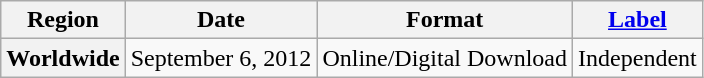<table class="wikitable plainrowheaders">
<tr>
<th scope="col">Region</th>
<th scope="col">Date</th>
<th scope="col">Format</th>
<th scope="col"><a href='#'>Label</a></th>
</tr>
<tr>
<th scope="row">Worldwide</th>
<td rowspan="1">September 6, 2012</td>
<td rowspan="1">Online/Digital Download</td>
<td rowspan="1">Independent</td>
</tr>
</table>
